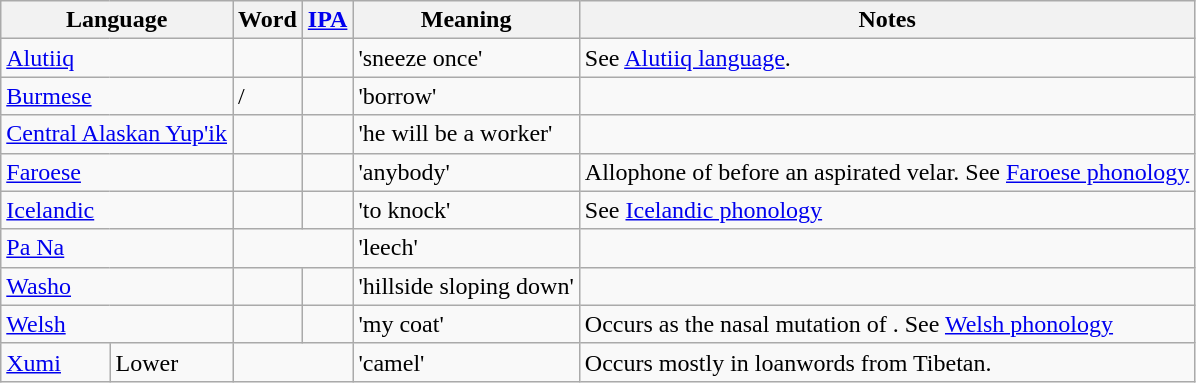<table class="wikitable">
<tr>
<th colspan="2">Language</th>
<th>Word</th>
<th><a href='#'>IPA</a></th>
<th>Meaning</th>
<th>Notes</th>
</tr>
<tr>
<td colspan="2"><a href='#'>Alutiiq</a></td>
<td></td>
<td></td>
<td>'sneeze once'</td>
<td>See <a href='#'>Alutiiq language</a>.</td>
</tr>
<tr>
<td colspan="2"><a href='#'>Burmese</a></td>
<td>/</td>
<td></td>
<td>'borrow'</td>
<td></td>
</tr>
<tr>
<td colspan="2"><a href='#'>Central Alaskan Yup'ik</a></td>
<td></td>
<td></td>
<td>'he will be a worker'</td>
<td></td>
</tr>
<tr>
<td colspan="2"><a href='#'>Faroese</a></td>
<td></td>
<td></td>
<td>'anybody'</td>
<td>Allophone of  before an aspirated velar. See <a href='#'>Faroese phonology</a></td>
</tr>
<tr>
<td colspan="2"><a href='#'>Icelandic</a></td>
<td></td>
<td></td>
<td>'to knock'</td>
<td>See <a href='#'>Icelandic phonology</a></td>
</tr>
<tr>
<td colspan="2"><a href='#'>Pa Na</a></td>
<td colspan="2" align="center"></td>
<td>'leech'</td>
<td></td>
</tr>
<tr>
<td colspan="2"><a href='#'>Washo</a></td>
<td></td>
<td></td>
<td>'hillside sloping down'</td>
<td></td>
</tr>
<tr>
<td colspan="2"><a href='#'>Welsh</a></td>
<td></td>
<td></td>
<td>'my coat'</td>
<td>Occurs as the nasal mutation of . See <a href='#'>Welsh phonology</a></td>
</tr>
<tr>
<td><a href='#'>Xumi</a></td>
<td>Lower</td>
<td colspan="2" align="center"></td>
<td>'camel'</td>
<td>Occurs mostly in loanwords from Tibetan.</td>
</tr>
</table>
